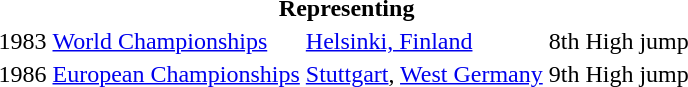<table>
<tr>
<th colspan="6">Representing </th>
</tr>
<tr>
<td>1983</td>
<td><a href='#'>World Championships</a></td>
<td><a href='#'>Helsinki, Finland</a></td>
<td>8th</td>
<td>High jump</td>
<td></td>
</tr>
<tr>
<td>1986</td>
<td><a href='#'>European Championships</a></td>
<td><a href='#'>Stuttgart</a>, <a href='#'>West Germany</a></td>
<td>9th</td>
<td>High jump</td>
<td></td>
</tr>
</table>
